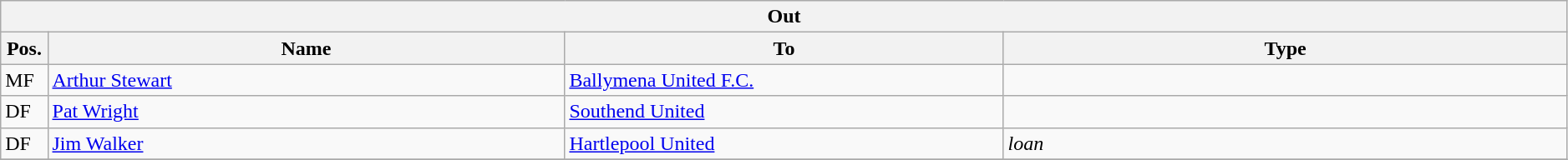<table class="wikitable" style="font-size:100%;width:99%;">
<tr>
<th colspan="4">Out</th>
</tr>
<tr>
<th width=3%>Pos.</th>
<th width=33%>Name</th>
<th width=28%>To</th>
<th width=36%>Type</th>
</tr>
<tr>
<td>MF</td>
<td><a href='#'>Arthur Stewart</a></td>
<td><a href='#'>Ballymena United F.C.</a></td>
<td></td>
</tr>
<tr>
<td>DF</td>
<td><a href='#'>Pat Wright</a></td>
<td><a href='#'>Southend United</a></td>
<td></td>
</tr>
<tr>
<td>DF</td>
<td><a href='#'>Jim Walker</a></td>
<td><a href='#'>Hartlepool United</a></td>
<td><em>loan</em></td>
</tr>
<tr>
</tr>
</table>
